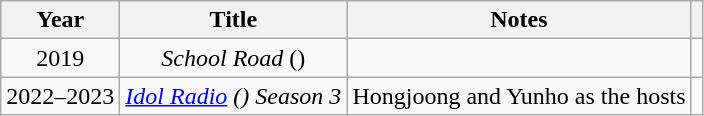<table class="wikitable plainrowheaders" style="text-align:center; table-layout:fixed; margin-right:0">
<tr>
<th scope="col">Year</th>
<th scope="col">Title</th>
<th scope="col">Notes</th>
<th></th>
</tr>
<tr>
<td>2019</td>
<td><em>School Road</em> ()</td>
<td></td>
<td></td>
</tr>
<tr>
<td>2022–2023</td>
<td><em><a href='#'>Idol Radio</a> () Season 3</em></td>
<td>Hongjoong and Yunho as the hosts</td>
<td></td>
</tr>
</table>
